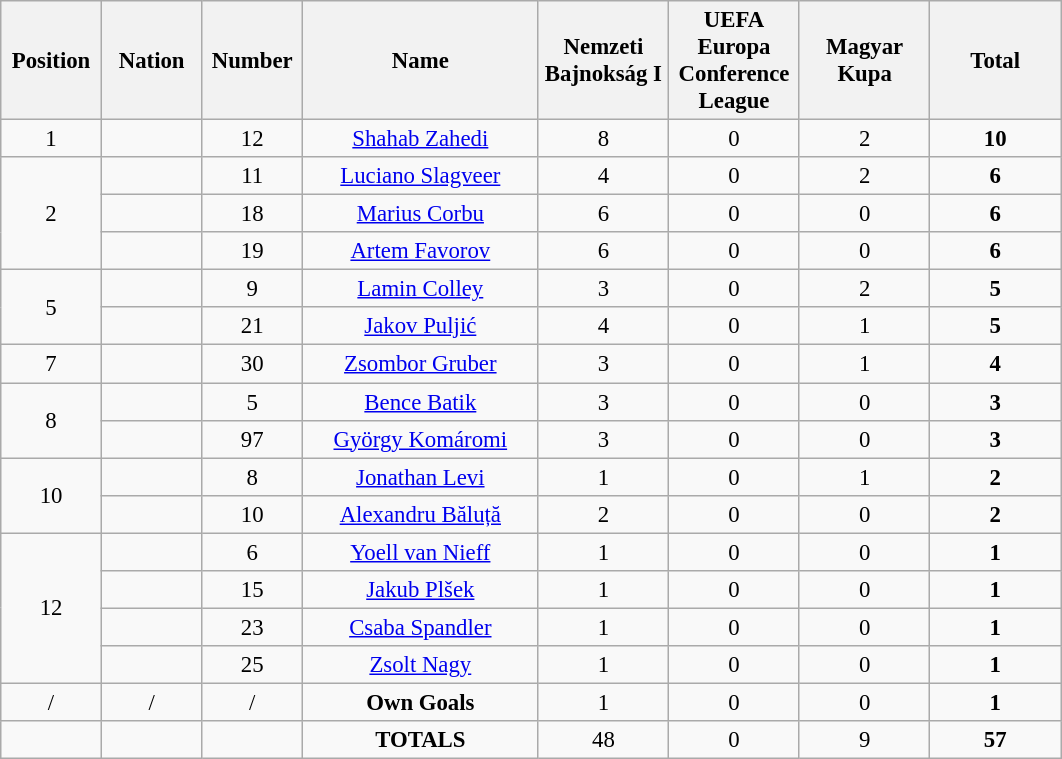<table class="wikitable" style="font-size: 95%; text-align: center;">
<tr>
<th width=60>Position</th>
<th width=60>Nation</th>
<th width=60>Number</th>
<th width=150>Name</th>
<th width=80>Nemzeti Bajnokság I</th>
<th width=80>UEFA Europa Conference League</th>
<th width=80>Magyar Kupa</th>
<th width=80>Total</th>
</tr>
<tr>
<td>1</td>
<td></td>
<td>12</td>
<td><a href='#'>Shahab Zahedi</a></td>
<td>8</td>
<td>0</td>
<td>2</td>
<td><strong>10</strong></td>
</tr>
<tr>
<td rowspan="3">2</td>
<td></td>
<td>11</td>
<td><a href='#'>Luciano Slagveer</a></td>
<td>4</td>
<td>0</td>
<td>2</td>
<td><strong>6</strong></td>
</tr>
<tr>
<td></td>
<td>18</td>
<td><a href='#'>Marius Corbu</a></td>
<td>6</td>
<td>0</td>
<td>0</td>
<td><strong>6</strong></td>
</tr>
<tr>
<td></td>
<td>19</td>
<td><a href='#'>Artem Favorov</a></td>
<td>6</td>
<td>0</td>
<td>0</td>
<td><strong>6</strong></td>
</tr>
<tr>
<td rowspan="2">5</td>
<td></td>
<td>9</td>
<td><a href='#'>Lamin Colley</a></td>
<td>3</td>
<td>0</td>
<td>2</td>
<td><strong>5</strong></td>
</tr>
<tr>
<td></td>
<td>21</td>
<td><a href='#'>Jakov Puljić</a></td>
<td>4</td>
<td>0</td>
<td>1</td>
<td><strong>5</strong></td>
</tr>
<tr>
<td>7</td>
<td></td>
<td>30</td>
<td><a href='#'>Zsombor Gruber</a></td>
<td>3</td>
<td>0</td>
<td>1</td>
<td><strong>4</strong></td>
</tr>
<tr>
<td rowspan="2">8</td>
<td></td>
<td>5</td>
<td><a href='#'>Bence Batik</a></td>
<td>3</td>
<td>0</td>
<td>0</td>
<td><strong>3</strong></td>
</tr>
<tr>
<td></td>
<td>97</td>
<td><a href='#'>György Komáromi</a></td>
<td>3</td>
<td>0</td>
<td>0</td>
<td><strong>3</strong></td>
</tr>
<tr>
<td rowspan="2">10</td>
<td></td>
<td>8</td>
<td><a href='#'>Jonathan Levi</a></td>
<td>1</td>
<td>0</td>
<td>1</td>
<td><strong>2</strong></td>
</tr>
<tr>
<td></td>
<td>10</td>
<td><a href='#'>Alexandru Băluță</a></td>
<td>2</td>
<td>0</td>
<td>0</td>
<td><strong>2</strong></td>
</tr>
<tr>
<td rowspan="4">12</td>
<td></td>
<td>6</td>
<td><a href='#'>Yoell van Nieff</a></td>
<td>1</td>
<td>0</td>
<td>0</td>
<td><strong>1</strong></td>
</tr>
<tr>
<td></td>
<td>15</td>
<td><a href='#'>Jakub Plšek</a></td>
<td>1</td>
<td>0</td>
<td>0</td>
<td><strong>1</strong></td>
</tr>
<tr>
<td></td>
<td>23</td>
<td><a href='#'>Csaba Spandler</a></td>
<td>1</td>
<td>0</td>
<td>0</td>
<td><strong>1</strong></td>
</tr>
<tr>
<td></td>
<td>25</td>
<td><a href='#'>Zsolt Nagy</a></td>
<td>1</td>
<td>0</td>
<td>0</td>
<td><strong>1</strong></td>
</tr>
<tr>
<td>/</td>
<td>/</td>
<td>/</td>
<td><strong>Own Goals</strong></td>
<td>1</td>
<td>0</td>
<td>0</td>
<td><strong>1</strong></td>
</tr>
<tr>
<td></td>
<td></td>
<td></td>
<td><strong>TOTALS</strong></td>
<td>48</td>
<td>0</td>
<td>9</td>
<td><strong>57</strong></td>
</tr>
</table>
